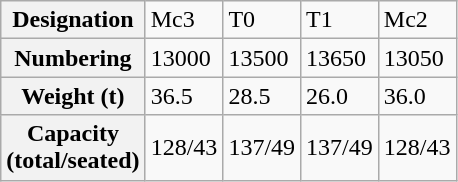<table class="wikitable">
<tr>
<th>Designation</th>
<td>Mc3</td>
<td>T0</td>
<td>T1</td>
<td>Mc2</td>
</tr>
<tr>
<th>Numbering</th>
<td>13000</td>
<td>13500</td>
<td>13650</td>
<td>13050</td>
</tr>
<tr>
<th>Weight (t)</th>
<td>36.5</td>
<td>28.5</td>
<td>26.0</td>
<td>36.0</td>
</tr>
<tr>
<th>Capacity<br>(total/seated)</th>
<td>128/43</td>
<td>137/49</td>
<td>137/49</td>
<td>128/43</td>
</tr>
</table>
